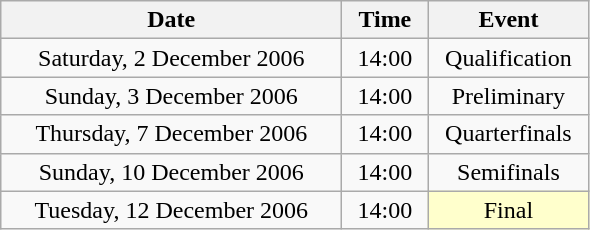<table class = "wikitable" style="text-align:center;">
<tr>
<th width=220>Date</th>
<th width=50>Time</th>
<th width=100>Event</th>
</tr>
<tr>
<td>Saturday, 2 December 2006</td>
<td>14:00</td>
<td>Qualification</td>
</tr>
<tr>
<td>Sunday, 3 December 2006</td>
<td>14:00</td>
<td>Preliminary</td>
</tr>
<tr>
<td>Thursday, 7 December 2006</td>
<td>14:00</td>
<td>Quarterfinals</td>
</tr>
<tr>
<td>Sunday, 10 December 2006</td>
<td>14:00</td>
<td>Semifinals</td>
</tr>
<tr>
<td>Tuesday, 12 December 2006</td>
<td>14:00</td>
<td bgcolor=ffffcc>Final</td>
</tr>
</table>
